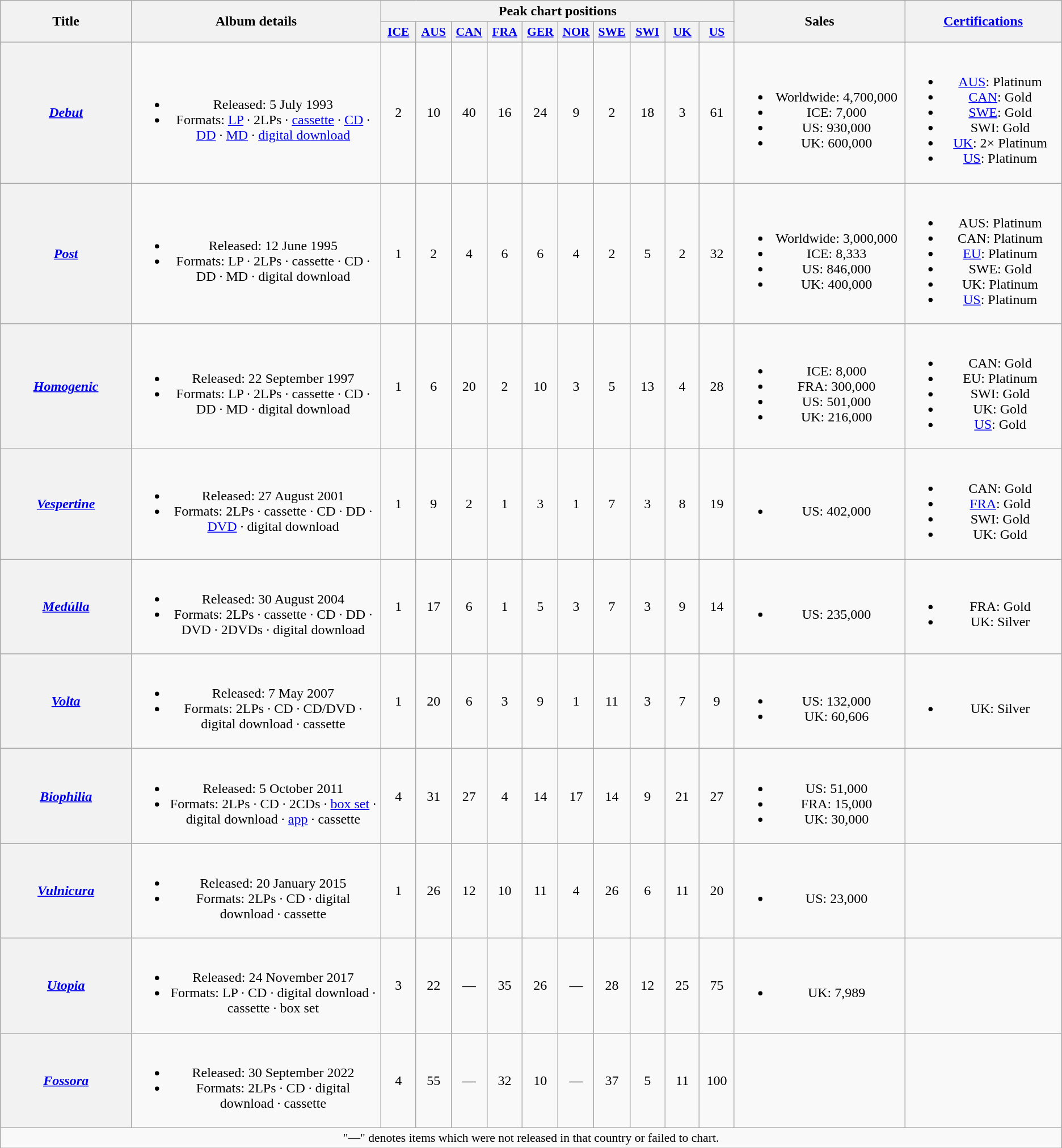<table class="wikitable plainrowheaders" style="text-align:center;" border="1">
<tr>
<th scope="col" rowspan="2" style="width:10em;">Title</th>
<th scope="col" rowspan="2" style="width:20em;">Album details</th>
<th scope="col" colspan="10">Peak chart positions</th>
<th scope="col" rowspan="2" style="width:13em;">Sales</th>
<th scope="col" rowspan="2" style="width:12em;"><a href='#'>Certifications</a></th>
</tr>
<tr>
<th scope="col" style="width:2.5em;font-size:90%;"><a href='#'>ICE</a><br></th>
<th scope="col" style="width:2.5em;font-size:90%;"><a href='#'>AUS</a><br></th>
<th scope="col" style="width:2.5em;font-size:90%;"><a href='#'>CAN</a><br></th>
<th scope="col" style="width:2.5em;font-size:90%;"><a href='#'>FRA</a><br></th>
<th scope="col" style="width:2.5em;font-size:90%;"><a href='#'>GER</a><br></th>
<th scope="col" style="width:2.5em;font-size:90%;"><a href='#'>NOR</a><br></th>
<th scope="col" style="width:2.5em;font-size:90%;"><a href='#'>SWE</a><br></th>
<th scope="col" style="width:2.5em;font-size:90%;"><a href='#'>SWI</a><br></th>
<th scope="col" style="width:2.5em;font-size:90%;"><a href='#'>UK</a><br></th>
<th scope="col" style="width:2.5em;font-size:90%;"><a href='#'>US</a><br></th>
</tr>
<tr>
<th scope="row"><em><a href='#'>Debut</a></em></th>
<td><br><ul><li>Released: 5 July 1993</li><li>Formats: <a href='#'>LP</a> · 2LPs · <a href='#'>cassette</a> · <a href='#'>CD</a> · <a href='#'>DD</a> · <a href='#'>MD</a> · <a href='#'>digital download</a></li></ul></td>
<td>2</td>
<td>10</td>
<td>40</td>
<td>16</td>
<td>24</td>
<td>9</td>
<td>2</td>
<td>18</td>
<td>3</td>
<td>61</td>
<td><br><ul><li>Worldwide: 4,700,000</li><li>ICE: 7,000</li><li>US: 930,000</li><li>UK: 600,000</li></ul></td>
<td><br><ul><li><a href='#'>AUS</a>: Platinum</li><li><a href='#'>CAN</a>: Gold</li><li><a href='#'>SWE</a>: Gold</li><li>SWI: Gold</li><li><a href='#'>UK</a>: 2× Platinum</li><li><a href='#'>US</a>: Platinum</li></ul></td>
</tr>
<tr>
<th scope="row"><em><a href='#'>Post</a></em></th>
<td><br><ul><li>Released: 12 June 1995</li><li>Formats: LP · 2LPs · cassette · CD · DD · MD · digital download</li></ul></td>
<td>1</td>
<td>2</td>
<td>4</td>
<td>6</td>
<td>6</td>
<td>4</td>
<td>2</td>
<td>5</td>
<td>2</td>
<td>32</td>
<td><br><ul><li>Worldwide: 3,000,000</li><li>ICE: 8,333</li><li>US: 846,000</li><li>UK: 400,000</li></ul></td>
<td><br><ul><li>AUS: Platinum</li><li>CAN: Platinum</li><li><a href='#'>EU</a>: Platinum</li><li>SWE: Gold</li><li>UK: Platinum</li><li><a href='#'>US</a>: Platinum</li></ul></td>
</tr>
<tr>
<th scope="row"><em><a href='#'>Homogenic</a></em></th>
<td><br><ul><li>Released: 22 September 1997</li><li>Formats: LP · 2LPs · cassette · CD · DD · MD · digital download</li></ul></td>
<td>1</td>
<td>6</td>
<td>20</td>
<td>2</td>
<td>10</td>
<td>3</td>
<td>5</td>
<td>13</td>
<td>4</td>
<td>28</td>
<td><br><ul><li>ICE: 8,000</li><li>FRA: 300,000</li><li>US: 501,000</li><li>UK: 216,000</li></ul></td>
<td><br><ul><li>CAN: Gold</li><li>EU: Platinum</li><li>SWI: Gold</li><li>UK: Gold</li><li><a href='#'>US</a>: Gold</li></ul></td>
</tr>
<tr>
<th scope="row"><em><a href='#'>Vespertine</a></em></th>
<td><br><ul><li>Released: 27 August 2001</li><li>Formats: 2LPs · cassette · CD · DD · <a href='#'>DVD</a> · digital download</li></ul></td>
<td>1</td>
<td>9</td>
<td>2</td>
<td>1</td>
<td>3</td>
<td>1</td>
<td>7</td>
<td>3</td>
<td>8</td>
<td>19</td>
<td><br><ul><li>US: 402,000</li></ul></td>
<td><br><ul><li>CAN: Gold</li><li><a href='#'>FRA</a>: Gold</li><li>SWI: Gold</li><li>UK: Gold</li></ul></td>
</tr>
<tr>
<th scope="row"><em><a href='#'>Medúlla</a></em></th>
<td><br><ul><li>Released: 30 August 2004</li><li>Formats: 2LPs · cassette · CD · DD · DVD · 2DVDs · digital download</li></ul></td>
<td>1</td>
<td>17</td>
<td>6</td>
<td>1</td>
<td>5</td>
<td>3</td>
<td>7</td>
<td>3</td>
<td>9</td>
<td>14</td>
<td><br><ul><li>US: 235,000</li></ul></td>
<td><br><ul><li>FRA: Gold</li><li>UK: Silver</li></ul></td>
</tr>
<tr>
<th scope="row"><em><a href='#'>Volta</a></em></th>
<td><br><ul><li>Released: 7 May 2007</li><li>Formats: 2LPs · CD · CD/DVD · digital download · cassette</li></ul></td>
<td>1</td>
<td>20</td>
<td>6</td>
<td>3</td>
<td>9</td>
<td>1</td>
<td>11</td>
<td>3</td>
<td>7</td>
<td>9</td>
<td><br><ul><li>US: 132,000</li><li>UK: 60,606</li></ul></td>
<td><br><ul><li>UK: Silver</li></ul></td>
</tr>
<tr>
<th scope="row"><em><a href='#'>Biophilia</a></em></th>
<td><br><ul><li>Released: 5 October 2011</li><li>Formats: 2LPs · CD · 2CDs · <a href='#'>box set</a> · digital download · <a href='#'>app</a> · cassette</li></ul></td>
<td>4</td>
<td>31</td>
<td>27</td>
<td>4</td>
<td>14</td>
<td>17</td>
<td>14</td>
<td>9</td>
<td>21</td>
<td>27</td>
<td><br><ul><li>US: 51,000</li><li>FRA: 15,000</li><li>UK: 30,000</li></ul></td>
<td></td>
</tr>
<tr>
<th scope="row"><em><a href='#'>Vulnicura</a></em></th>
<td><br><ul><li>Released: 20 January 2015</li><li>Formats: 2LPs · CD · digital download · cassette</li></ul></td>
<td>1</td>
<td>26</td>
<td>12</td>
<td>10</td>
<td>11</td>
<td>4</td>
<td>26</td>
<td>6</td>
<td>11</td>
<td>20</td>
<td><br><ul><li>US: 23,000</li></ul></td>
<td></td>
</tr>
<tr>
<th scope="row"><em><a href='#'>Utopia</a></em></th>
<td><br><ul><li>Released: 24 November 2017</li><li>Formats: LP · CD · digital download · cassette · box set</li></ul></td>
<td>3</td>
<td>22</td>
<td>—</td>
<td>35</td>
<td>26</td>
<td>—</td>
<td>28</td>
<td>12</td>
<td>25</td>
<td>75</td>
<td><br><ul><li>UK: 7,989</li></ul></td>
<td></td>
</tr>
<tr>
<th scope="row"><em><a href='#'>Fossora</a></em></th>
<td><br><ul><li>Released: 30 September 2022</li><li>Formats: 2LPs · CD · digital download · cassette</li></ul></td>
<td>4</td>
<td>55</td>
<td>—</td>
<td>32</td>
<td>10</td>
<td>—</td>
<td>37</td>
<td>5</td>
<td>11</td>
<td>100</td>
<td></td>
<td></td>
</tr>
<tr>
<td colspan="14" align="center" style="font-size:90%;">"—" denotes items which were not released in that country or failed to chart.</td>
</tr>
</table>
